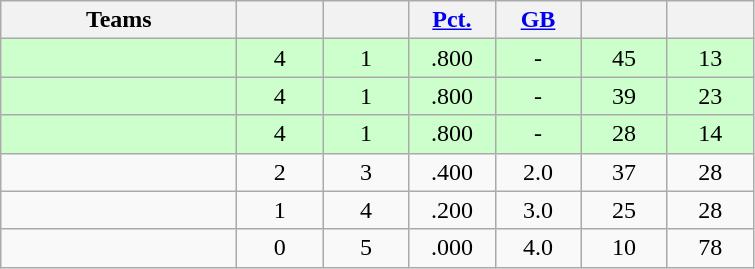<table class="wikitable" style="text-align:center;">
<tr>
<th width="150">Teams</th>
<th width="50"></th>
<th width="50"></th>
<th width="50"><a href='#'>Pct.</a></th>
<th width="50"><a href='#'>GB</a></th>
<th width="50"></th>
<th width="50"></th>
</tr>
<tr style="background-color:#ccffcc">
<td align=left></td>
<td>4</td>
<td>1</td>
<td>.800</td>
<td>-</td>
<td>45</td>
<td>13</td>
</tr>
<tr style="background-color:#ccffcc">
<td align=left></td>
<td>4</td>
<td>1</td>
<td>.800</td>
<td>-</td>
<td>39</td>
<td>23</td>
</tr>
<tr style="background-color:#ccffcc">
<td align=left></td>
<td>4</td>
<td>1</td>
<td>.800</td>
<td>-</td>
<td>28</td>
<td>14</td>
</tr>
<tr style="background-color:">
<td align=left></td>
<td>2</td>
<td>3</td>
<td>.400</td>
<td>2.0</td>
<td>37</td>
<td>28</td>
</tr>
<tr style="background-color:">
<td align=left></td>
<td>1</td>
<td>4</td>
<td>.200</td>
<td>3.0</td>
<td>25</td>
<td>28</td>
</tr>
<tr style="background-color:">
<td align=left></td>
<td>0</td>
<td>5</td>
<td>.000</td>
<td>4.0</td>
<td>10</td>
<td>78</td>
</tr>
</table>
